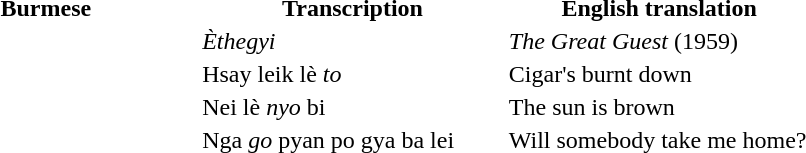<table ->
<tr width="33%">
<th width="33%">Burmese</th>
<th width="33%">Transcription</th>
<th width="33%">English translation</th>
</tr>
<tr>
<td><em></em></td>
<td><em>Èthegyi</em></td>
<td><em>The Great Guest</em> (1959)</td>
</tr>
<tr>
<td><em></em></td>
<td>Hsay leik lè <em>to</em></td>
<td>Cigar's burnt down</td>
</tr>
<tr>
<td><em></em></td>
<td>Nei lè <em>nyo</em> bi</td>
<td>The sun is brown</td>
</tr>
<tr>
<td><em></em></td>
<td>Nga <em>go</em> pyan po gya ba lei</td>
<td>Will somebody take me home?</td>
</tr>
<tr>
</tr>
</table>
